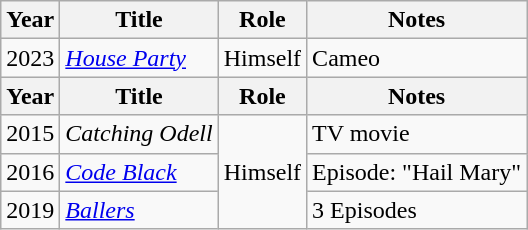<table class="wikitable sortable">
<tr>
<th>Year</th>
<th>Title</th>
<th>Role</th>
<th>Notes</th>
</tr>
<tr>
<td>2023</td>
<td><em><a href='#'>House Party</a></em></td>
<td>Himself</td>
<td>Cameo</td>
</tr>
<tr>
<th>Year</th>
<th>Title</th>
<th>Role</th>
<th>Notes</th>
</tr>
<tr>
<td>2015</td>
<td><em>Catching Odell</em></td>
<td rowspan="3">Himself</td>
<td>TV movie</td>
</tr>
<tr>
<td>2016</td>
<td><em><a href='#'>Code Black</a></em></td>
<td>Episode: "Hail Mary"</td>
</tr>
<tr>
<td>2019</td>
<td><em><a href='#'>Ballers</a></em></td>
<td>3 Episodes</td>
</tr>
</table>
